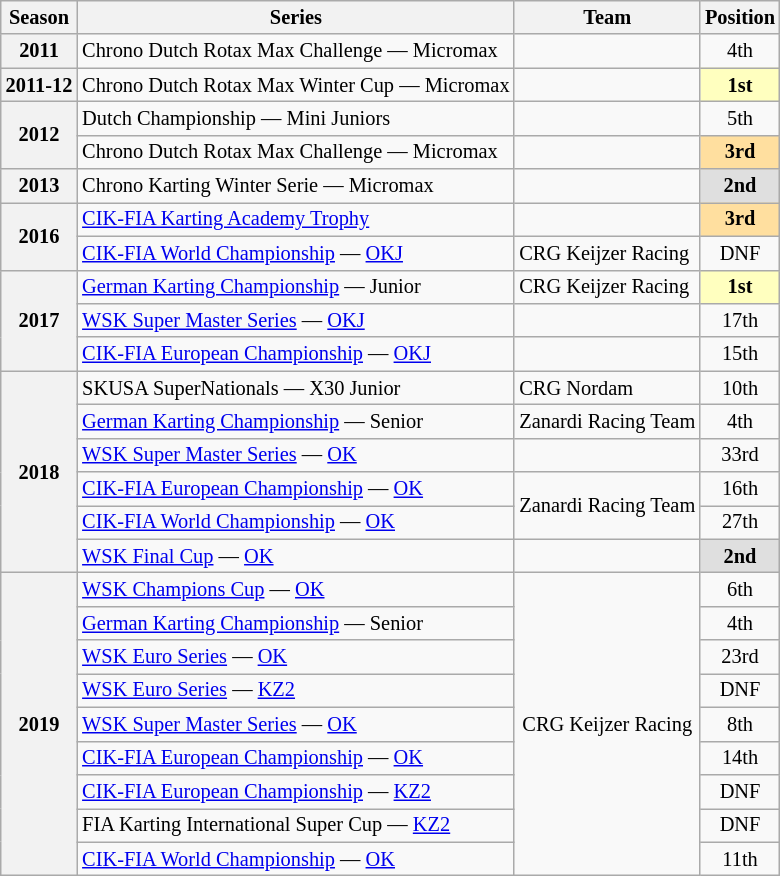<table class="wikitable" style="font-size: 85%; text-align:center">
<tr>
<th>Season</th>
<th>Series</th>
<th>Team</th>
<th>Position</th>
</tr>
<tr>
<th>2011</th>
<td align="left">Chrono Dutch Rotax Max Challenge — Micromax</td>
<td align="left"></td>
<td>4th</td>
</tr>
<tr>
<th>2011-12</th>
<td align="left">Chrono Dutch Rotax Max Winter Cup — Micromax</td>
<td align="left"></td>
<td style="background:#FFFFBF;"><strong>1st</strong></td>
</tr>
<tr>
<th rowspan="2">2012</th>
<td align="left">Dutch Championship — Mini Juniors</td>
<td align="left"></td>
<td>5th</td>
</tr>
<tr>
<td align="left">Chrono Dutch Rotax Max Challenge — Micromax</td>
<td align="left"></td>
<td style="background:#FFDF9F;"><strong>3rd</strong></td>
</tr>
<tr>
<th>2013</th>
<td align="left">Chrono Karting Winter Serie — Micromax</td>
<td align="left"></td>
<td style="background:#DFDFDF;"><strong>2nd</strong></td>
</tr>
<tr>
<th rowspan="2">2016</th>
<td align="left"><a href='#'>CIK-FIA Karting Academy Trophy</a></td>
<td align="left"></td>
<td style="background:#FFDF9F;"><strong>3rd</strong></td>
</tr>
<tr>
<td align="left"><a href='#'>CIK-FIA World Championship</a> — <a href='#'>OKJ</a></td>
<td align="left">CRG Keijzer Racing</td>
<td>DNF</td>
</tr>
<tr>
<th rowspan="3">2017</th>
<td align="left"><a href='#'>German Karting Championship</a> — Junior</td>
<td align="left">CRG Keijzer Racing</td>
<td style="background:#FFFFBF;"><strong>1st</strong></td>
</tr>
<tr>
<td align="left"><a href='#'>WSK Super Master Series</a> — <a href='#'>OKJ</a></td>
<td align="left"></td>
<td>17th</td>
</tr>
<tr>
<td align="left"><a href='#'>CIK-FIA European Championship</a> — <a href='#'>OKJ</a></td>
<td align="left"></td>
<td>15th</td>
</tr>
<tr>
<th rowspan="6">2018</th>
<td align="left">SKUSA SuperNationals — X30 Junior</td>
<td align="left">CRG Nordam</td>
<td>10th</td>
</tr>
<tr>
<td align="left"><a href='#'>German Karting Championship</a> — Senior</td>
<td align="left">Zanardi Racing Team</td>
<td>4th</td>
</tr>
<tr>
<td align="left"><a href='#'>WSK Super Master Series</a> — <a href='#'>OK</a></td>
<td align="left"></td>
<td>33rd</td>
</tr>
<tr>
<td align="left"><a href='#'>CIK-FIA European Championship</a> — <a href='#'>OK</a></td>
<td rowspan="2" align="left">Zanardi Racing Team</td>
<td>16th</td>
</tr>
<tr>
<td align="left"><a href='#'>CIK-FIA World Championship</a> — <a href='#'>OK</a></td>
<td>27th</td>
</tr>
<tr>
<td align="left"><a href='#'>WSK Final Cup</a> — <a href='#'>OK</a></td>
<td align="left"></td>
<td style="background:#DFDFDF;"><strong>2nd</strong></td>
</tr>
<tr>
<th rowspan="9">2019</th>
<td align="left"><a href='#'>WSK Champions Cup</a> — <a href='#'>OK</a></td>
<td rowspan="9">CRG Keijzer Racing</td>
<td>6th</td>
</tr>
<tr>
<td align="left"><a href='#'>German Karting Championship</a> — Senior</td>
<td>4th</td>
</tr>
<tr>
<td align="left"><a href='#'>WSK Euro Series</a> — <a href='#'>OK</a></td>
<td>23rd</td>
</tr>
<tr>
<td align="left"><a href='#'>WSK Euro Series</a> — <a href='#'>KZ2</a></td>
<td>DNF</td>
</tr>
<tr>
<td align="left"><a href='#'>WSK Super Master Series</a> — <a href='#'>OK</a></td>
<td>8th</td>
</tr>
<tr>
<td align="left"><a href='#'>CIK-FIA European Championship</a> — <a href='#'>OK</a></td>
<td>14th</td>
</tr>
<tr>
<td align="left"><a href='#'>CIK-FIA European Championship</a> — <a href='#'>KZ2</a></td>
<td>DNF</td>
</tr>
<tr>
<td align="left">FIA Karting International Super Cup — <a href='#'>KZ2</a></td>
<td>DNF</td>
</tr>
<tr>
<td align="left"><a href='#'>CIK-FIA World Championship</a> — <a href='#'>OK</a></td>
<td>11th</td>
</tr>
</table>
